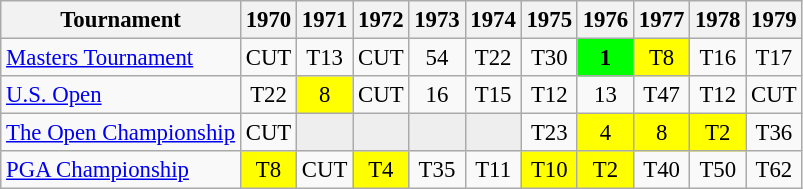<table class="wikitable" style="font-size:95%;text-align:center;">
<tr>
<th>Tournament</th>
<th>1970</th>
<th>1971</th>
<th>1972</th>
<th>1973</th>
<th>1974</th>
<th>1975</th>
<th>1976</th>
<th>1977</th>
<th>1978</th>
<th>1979</th>
</tr>
<tr>
<td align=left><a href='#'>Masters Tournament</a></td>
<td>CUT</td>
<td>T13</td>
<td>CUT</td>
<td>54</td>
<td>T22</td>
<td>T30</td>
<td style="background:lime;"><strong>1</strong></td>
<td style="background:yellow;">T8</td>
<td>T16</td>
<td>T17</td>
</tr>
<tr>
<td align=left><a href='#'>U.S. Open</a></td>
<td>T22</td>
<td style="background:yellow;">8</td>
<td>CUT</td>
<td>16</td>
<td>T15</td>
<td>T12</td>
<td>13</td>
<td>T47</td>
<td>T12</td>
<td>CUT</td>
</tr>
<tr>
<td align=left><a href='#'>The Open Championship</a></td>
<td>CUT</td>
<td style="background:#eeeeee;"></td>
<td style="background:#eeeeee;"></td>
<td style="background:#eeeeee;"></td>
<td style="background:#eeeeee;"></td>
<td>T23</td>
<td style="background:yellow;">4</td>
<td style="background:yellow;">8</td>
<td style="background:yellow;">T2</td>
<td>T36</td>
</tr>
<tr>
<td align=left><a href='#'>PGA Championship</a></td>
<td style="background:yellow;">T8</td>
<td>CUT</td>
<td style="background:yellow;">T4</td>
<td>T35</td>
<td>T11</td>
<td style="background:yellow;">T10</td>
<td style="background:yellow;">T2</td>
<td>T40</td>
<td>T50</td>
<td>T62</td>
</tr>
</table>
